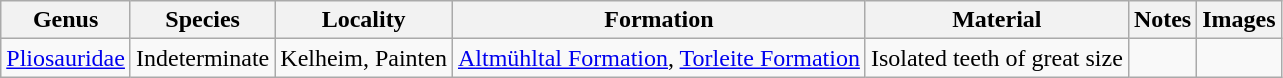<table class="wikitable">
<tr>
<th>Genus</th>
<th>Species</th>
<th>Locality</th>
<th>Formation</th>
<th>Material</th>
<th>Notes</th>
<th>Images</th>
</tr>
<tr>
<td><a href='#'>Pliosauridae</a></td>
<td>Indeterminate</td>
<td>Kelheim, Painten</td>
<td><a href='#'>Altmühltal Formation</a>, <a href='#'>Torleite Formation</a></td>
<td>Isolated teeth of great size</td>
<td></td>
<td></td>
</tr>
</table>
